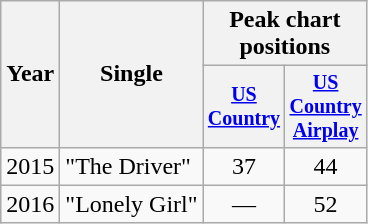<table class="wikitable" style="text-align:center;">
<tr>
<th rowspan="2">Year</th>
<th rowspan="2">Single</th>
<th colspan="2">Peak chart<br>positions</th>
</tr>
<tr style="font-size:smaller;">
<th width="45"><a href='#'>US Country</a></th>
<th width="45"><a href='#'>US Country Airplay</a></th>
</tr>
<tr>
<td>2015</td>
<td align="left">"The Driver"</td>
<td>37</td>
<td>44</td>
</tr>
<tr>
<td>2016</td>
<td align="left">"Lonely Girl"</td>
<td>—</td>
<td>52</td>
</tr>
</table>
